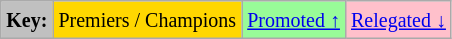<table class="wikitable">
<tr>
<td style="background:Silver;"><small><strong>Key:</strong></small></td>
<td style="background:Gold;"><small>Premiers / Champions</small></td>
<td style="background:PaleGreen;"><small><a href='#'>Promoted ↑</a></small></td>
<td style="background:Pink;"><small><a href='#'>Relegated ↓</a></small></td>
</tr>
</table>
